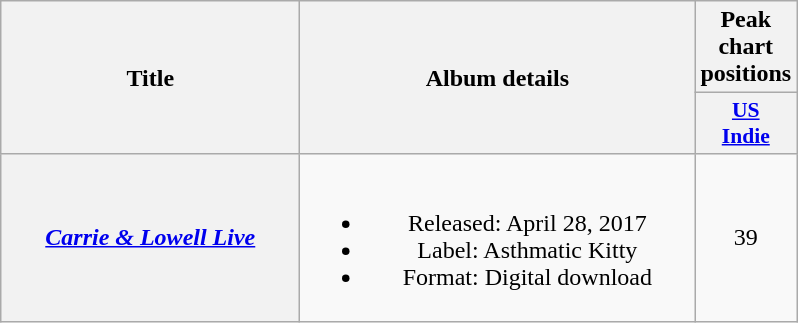<table class="wikitable plainrowheaders" style="text-align:center;">
<tr>
<th scope="col" rowspan="2" style="width:12em;">Title</th>
<th scope="col" rowspan="2" style="width:16em;">Album details</th>
<th scope="col" colspan="1">Peak chart positions</th>
</tr>
<tr>
<th scope="col" style="width:2em;font-size:90%;"><a href='#'>US<br>Indie</a><br></th>
</tr>
<tr>
<th scope="row"><em><a href='#'>Carrie & Lowell Live</a></em></th>
<td><br><ul><li>Released: April 28, 2017</li><li>Label: Asthmatic Kitty</li><li>Format: Digital download</li></ul></td>
<td>39</td>
</tr>
</table>
